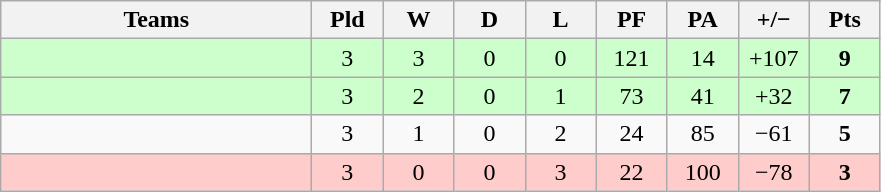<table class="wikitable" style="text-align: center;">
<tr>
<th width="200">Teams</th>
<th width="40">Pld</th>
<th width="40">W</th>
<th width="40">D</th>
<th width="40">L</th>
<th width="40">PF</th>
<th width="40">PA</th>
<th width="40">+/−</th>
<th width="40">Pts</th>
</tr>
<tr bgcolor=ccffcc>
<td align=left></td>
<td>3</td>
<td>3</td>
<td>0</td>
<td>0</td>
<td>121</td>
<td>14</td>
<td>+107</td>
<td><strong>9</strong></td>
</tr>
<tr bgcolor=ccffcc>
<td align=left></td>
<td>3</td>
<td>2</td>
<td>0</td>
<td>1</td>
<td>73</td>
<td>41</td>
<td>+32</td>
<td><strong>7</strong></td>
</tr>
<tr>
<td align=left></td>
<td>3</td>
<td>1</td>
<td>0</td>
<td>2</td>
<td>24</td>
<td>85</td>
<td>−61</td>
<td><strong>5</strong></td>
</tr>
<tr bgcolor=ffcccc>
<td align=left></td>
<td>3</td>
<td>0</td>
<td>0</td>
<td>3</td>
<td>22</td>
<td>100</td>
<td>−78</td>
<td><strong>3</strong></td>
</tr>
</table>
